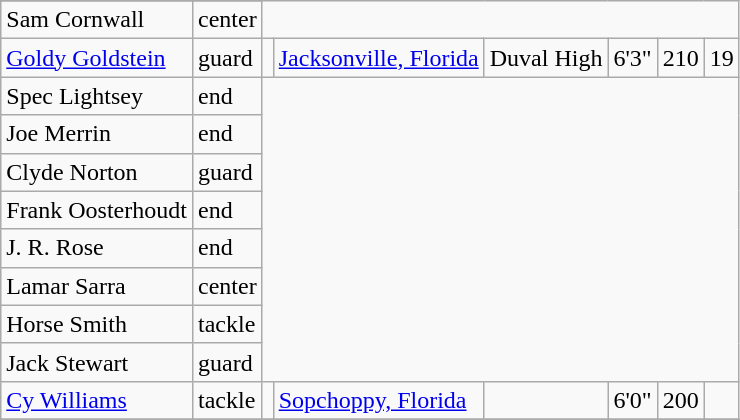<table class="wikitable">
<tr>
</tr>
<tr>
<td>Sam Cornwall</td>
<td>center</td>
</tr>
<tr>
<td><a href='#'>Goldy Goldstein</a></td>
<td>guard</td>
<td></td>
<td><a href='#'>Jacksonville, Florida</a></td>
<td>Duval High</td>
<td>6'3"</td>
<td>210</td>
<td>19</td>
</tr>
<tr>
<td>Spec Lightsey</td>
<td>end</td>
</tr>
<tr>
<td>Joe Merrin</td>
<td>end</td>
</tr>
<tr>
<td>Clyde Norton</td>
<td>guard</td>
</tr>
<tr>
<td>Frank Oosterhoudt</td>
<td>end</td>
</tr>
<tr>
<td>J. R. Rose</td>
<td>end</td>
</tr>
<tr>
<td>Lamar Sarra</td>
<td>center</td>
</tr>
<tr>
<td>Horse Smith</td>
<td>tackle</td>
</tr>
<tr>
<td>Jack Stewart</td>
<td>guard</td>
</tr>
<tr>
<td><a href='#'>Cy Williams</a></td>
<td>tackle</td>
<td></td>
<td><a href='#'>Sopchoppy, Florida</a></td>
<td></td>
<td>6'0"</td>
<td>200</td>
<td></td>
</tr>
<tr>
</tr>
</table>
